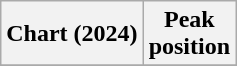<table class="wikitable plainrowheaders" style="text-align:center">
<tr>
<th scope="col">Chart (2024)</th>
<th scope="col">Peak<br>position</th>
</tr>
<tr>
</tr>
</table>
